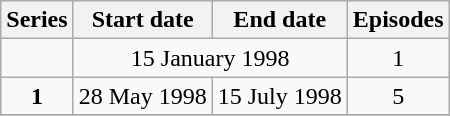<table class="wikitable" style="text-align:center;">
<tr>
<th>Series</th>
<th>Start date</th>
<th>End date</th>
<th>Episodes</th>
</tr>
<tr>
<td></td>
<td colspan=2>15 January 1998</td>
<td>1</td>
</tr>
<tr>
<td><strong>1</strong></td>
<td>28 May 1998</td>
<td>15 July 1998</td>
<td>5</td>
</tr>
<tr>
</tr>
</table>
